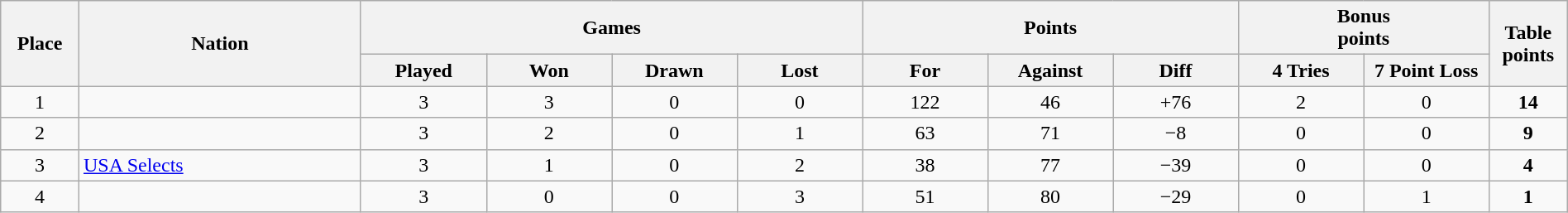<table class="wikitable" style="width:100%;">
<tr>
<th rowspan="2" style="width:5%;">Place</th>
<th rowspan="2" style="width:18%;">Nation</th>
<th colspan="4" style="width:32%;">Games</th>
<th colspan="3" style="width:18%;">Points</th>
<th colspan="2" style="width:16%;">Bonus<br>points</th>
<th rowspan="2" style="width:10%;">Table<br>points</th>
</tr>
<tr>
<th style="width:8%;">Played</th>
<th style="width:8%;">Won</th>
<th style="width:8%;">Drawn</th>
<th style="width:8%;">Lost</th>
<th style="width:8%;">For</th>
<th style="width:8%;">Against</th>
<th style="width:8%;">Diff</th>
<th style="width:8%;">4 Tries</th>
<th style="width:8%;">7 Point Loss</th>
</tr>
<tr align=center>
<td>1</td>
<td align=left></td>
<td>3</td>
<td>3</td>
<td>0</td>
<td>0</td>
<td>122</td>
<td>46</td>
<td>+76</td>
<td>2</td>
<td>0</td>
<td><strong>14</strong></td>
</tr>
<tr align=center>
<td>2</td>
<td align=left></td>
<td>3</td>
<td>2</td>
<td>0</td>
<td>1</td>
<td>63</td>
<td>71</td>
<td>−8</td>
<td>0</td>
<td>0</td>
<td><strong>9</strong></td>
</tr>
<tr align=center>
<td>3</td>
<td align=left> <a href='#'>USA Selects</a></td>
<td>3</td>
<td>1</td>
<td>0</td>
<td>2</td>
<td>38</td>
<td>77</td>
<td>−39</td>
<td>0</td>
<td>0</td>
<td><strong>4</strong></td>
</tr>
<tr align=center>
<td>4</td>
<td align=left></td>
<td>3</td>
<td>0</td>
<td>0</td>
<td>3</td>
<td>51</td>
<td>80</td>
<td>−29</td>
<td>0</td>
<td>1</td>
<td><strong>1</strong></td>
</tr>
</table>
